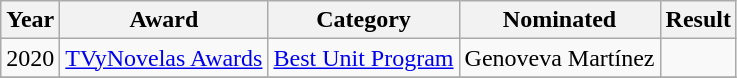<table class="wikitable plainrowheaders">
<tr>
<th scope="col">Year</th>
<th scope="col">Award</th>
<th scope="col">Category</th>
<th scope="col">Nominated</th>
<th scope="col">Result</th>
</tr>
<tr>
<td>2020</td>
<td><a href='#'>TVyNovelas Awards</a></td>
<td><a href='#'>Best Unit Program</a></td>
<td>Genoveva Martínez</td>
<td></td>
</tr>
<tr>
</tr>
</table>
